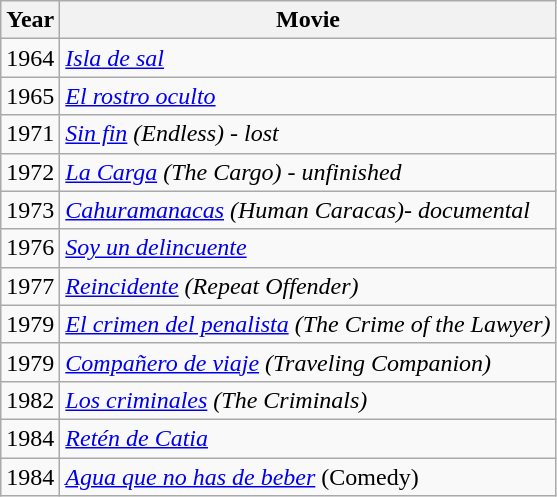<table class=wikitable>
<tr>
<th>Year</th>
<th>Movie</th>
</tr>
<tr>
<td>1964</td>
<td><em><a href='#'>Isla de sal</a></em></td>
</tr>
<tr>
<td>1965</td>
<td><em><a href='#'>El rostro oculto</a></em></td>
</tr>
<tr>
<td>1971</td>
<td><em><a href='#'>Sin fin</a> (Endless) - lost</em></td>
</tr>
<tr>
<td>1972</td>
<td><em><a href='#'>La Carga</a> (The Cargo) - unfinished</em></td>
</tr>
<tr>
<td>1973</td>
<td><em><a href='#'>Cahuramanacas</a> (Human Caracas)- documental</em></td>
</tr>
<tr>
<td>1976</td>
<td><em><a href='#'>Soy un delincuente</a></em></td>
</tr>
<tr>
<td>1977</td>
<td><em><a href='#'>Reincidente</a> (Repeat Offender)</em></td>
</tr>
<tr>
<td>1979</td>
<td><em><a href='#'>El crimen del penalista</a> (The Crime of the Lawyer)</em></td>
</tr>
<tr>
<td>1979</td>
<td><em><a href='#'>Compañero de viaje</a> (Traveling Companion)</em></td>
</tr>
<tr>
<td>1982</td>
<td><em><a href='#'>Los criminales</a> (The Criminals)</em></td>
</tr>
<tr>
<td>1984</td>
<td><em><a href='#'>Retén de Catia</a></em></td>
</tr>
<tr>
<td>1984</td>
<td><em><a href='#'>Agua que no has de beber</a></em> (Comedy)</td>
</tr>
</table>
